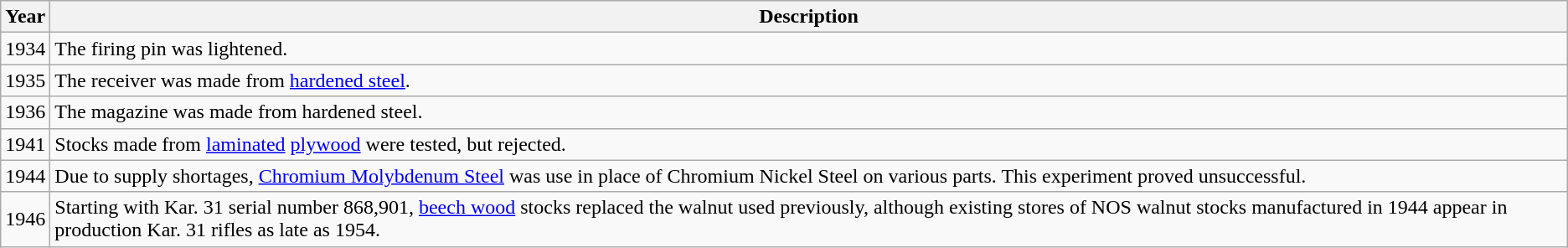<table class="wikitable" style="text-align:left;">
<tr>
<th>Year</th>
<th>Description</th>
</tr>
<tr>
<td>1934</td>
<td>The firing pin was lightened.</td>
</tr>
<tr>
<td>1935</td>
<td>The receiver was made from <a href='#'>hardened steel</a>.</td>
</tr>
<tr>
<td>1936</td>
<td>The magazine was made from hardened steel.</td>
</tr>
<tr>
<td>1941</td>
<td>Stocks made from <a href='#'>laminated</a> <a href='#'>plywood</a> were tested, but rejected.</td>
</tr>
<tr>
<td>1944</td>
<td>Due to supply shortages, <a href='#'>Chromium Molybdenum Steel</a> was use in place of Chromium Nickel Steel on various parts. This experiment proved unsuccessful.</td>
</tr>
<tr>
<td>1946</td>
<td>Starting with Kar. 31 serial number 868,901, <a href='#'>beech wood</a> stocks replaced the walnut used previously, although existing stores of NOS walnut stocks manufactured in 1944 appear in production Kar. 31 rifles as late as 1954.</td>
</tr>
</table>
